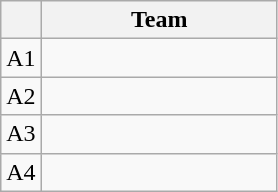<table class="wikitable" style="display:inline-table;">
<tr>
<th></th>
<th width=150>Team</th>
</tr>
<tr>
<td align=center>A1</td>
<td></td>
</tr>
<tr>
<td align=center>A2</td>
<td></td>
</tr>
<tr>
<td align=center>A3</td>
<td></td>
</tr>
<tr>
<td align=center>A4</td>
<td></td>
</tr>
</table>
